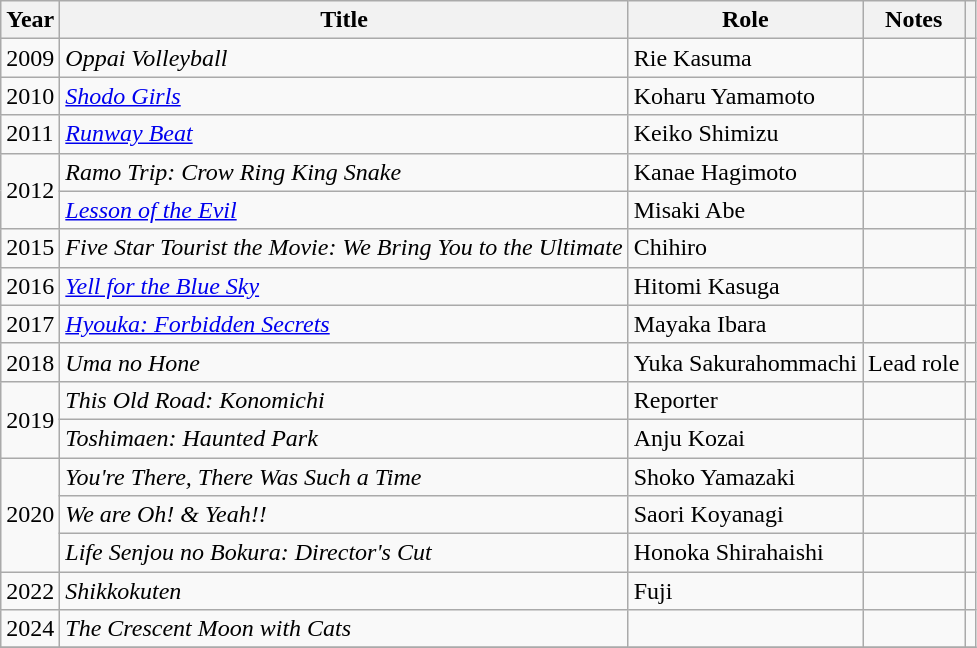<table class="wikitable">
<tr>
<th>Year</th>
<th>Title</th>
<th>Role</th>
<th>Notes</th>
<th></th>
</tr>
<tr>
<td>2009</td>
<td><em>Oppai Volleyball</em></td>
<td>Rie Kasuma</td>
<td></td>
<td></td>
</tr>
<tr>
<td>2010</td>
<td><em><a href='#'>Shodo Girls</a></em></td>
<td>Koharu Yamamoto</td>
<td></td>
<td></td>
</tr>
<tr>
<td>2011</td>
<td><em><a href='#'>Runway Beat</a></em></td>
<td>Keiko Shimizu</td>
<td></td>
<td></td>
</tr>
<tr>
<td rowspan="2">2012</td>
<td><em>Ramo Trip: Crow Ring King Snake</em></td>
<td>Kanae Hagimoto</td>
<td></td>
<td></td>
</tr>
<tr>
<td><em><a href='#'>Lesson of the Evil</a></em></td>
<td>Misaki Abe</td>
<td></td>
<td></td>
</tr>
<tr>
<td>2015</td>
<td><em>Five Star Tourist the Movie: We Bring You to the Ultimate</em></td>
<td>Chihiro</td>
<td></td>
<td></td>
</tr>
<tr>
<td rowspan="1">2016</td>
<td><em><a href='#'>Yell for the Blue Sky</a></em></td>
<td>Hitomi Kasuga</td>
<td></td>
<td></td>
</tr>
<tr>
<td>2017</td>
<td><em><a href='#'>Hyouka: Forbidden Secrets</a></em></td>
<td>Mayaka Ibara</td>
<td></td>
<td></td>
</tr>
<tr>
<td rowspan="1">2018</td>
<td><em>Uma no Hone</em></td>
<td>Yuka Sakurahommachi</td>
<td>Lead role</td>
<td></td>
</tr>
<tr>
<td rowspan="2">2019</td>
<td><em>This Old Road: Konomichi</em></td>
<td>Reporter</td>
<td></td>
<td></td>
</tr>
<tr>
<td><em>Toshimaen: Haunted Park</em></td>
<td>Anju Kozai</td>
<td></td>
<td></td>
</tr>
<tr>
<td rowspan="3">2020</td>
<td><em>You're There, There Was Such a Time</em></td>
<td>Shoko Yamazaki</td>
<td></td>
<td></td>
</tr>
<tr>
<td><em>We are Oh! & Yeah!!</em></td>
<td>Saori Koyanagi</td>
<td></td>
<td></td>
</tr>
<tr>
<td><em>Life Senjou no Bokura: Director's Cut</em></td>
<td>Honoka Shirahaishi</td>
<td></td>
<td></td>
</tr>
<tr>
<td>2022</td>
<td><em>Shikkokuten</em></td>
<td>Fuji</td>
<td></td>
<td></td>
</tr>
<tr>
<td>2024</td>
<td><em>The Crescent Moon with Cats</em></td>
<td></td>
<td></td>
<td></td>
</tr>
<tr>
</tr>
</table>
